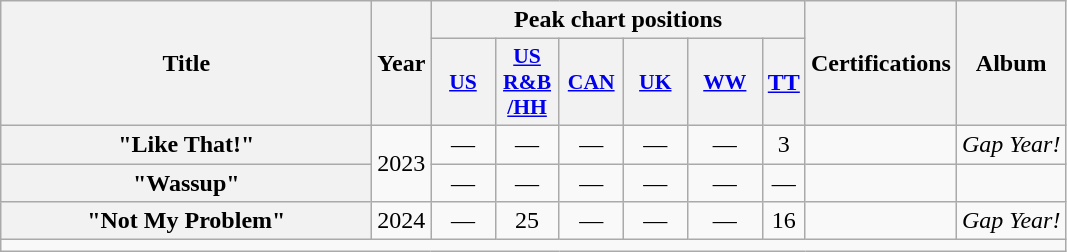<table class="wikitable plainrowheaders" style="text-align:center;">
<tr>
<th rowspan="2" scope="col" style="width:15em;">Title</th>
<th rowspan="2" scope="col">Year</th>
<th colspan="6" scope="col">Peak chart positions</th>
<th rowspan="2" scope="col">Certifications</th>
<th rowspan="2" scope="col">Album</th>
</tr>
<tr>
<th scope="col" style="width:2.5em;font-size:90%;"><a href='#'>US</a></th>
<th scope="col" style="width:2.5em;font-size:90%;"><a href='#'>US</a><br><a href='#'>R&B</a>
<a href='#'>/HH</a></th>
<th scope="col" style="width:2.5em;font-size:90%;"><a href='#'>CAN</a></th>
<th scope="col" style="width:2.5em;font-size:90%;"><a href='#'>UK</a></th>
<th scope="col" style="width:3em;font-size:90%;"><a href='#'>WW</a></th>
<th><a href='#'>TT</a></th>
</tr>
<tr>
<th scope="row">"Like That!"</th>
<td rowspan="2">2023</td>
<td>—</td>
<td>—</td>
<td>—</td>
<td>—</td>
<td>—</td>
<td>3</td>
<td></td>
<td><em>Gap Year!</em></td>
</tr>
<tr>
<th scope="row">"Wassup"</th>
<td>—</td>
<td>—</td>
<td>—</td>
<td>—</td>
<td>—</td>
<td>—</td>
<td></td>
<td></td>
</tr>
<tr>
<th scope="row">"Not My Problem"</th>
<td>2024</td>
<td>—</td>
<td>25</td>
<td>—</td>
<td>—</td>
<td>—</td>
<td>16</td>
<td></td>
<td><em>Gap Year!</em></td>
</tr>
<tr>
<td colspan="10"></td>
</tr>
</table>
